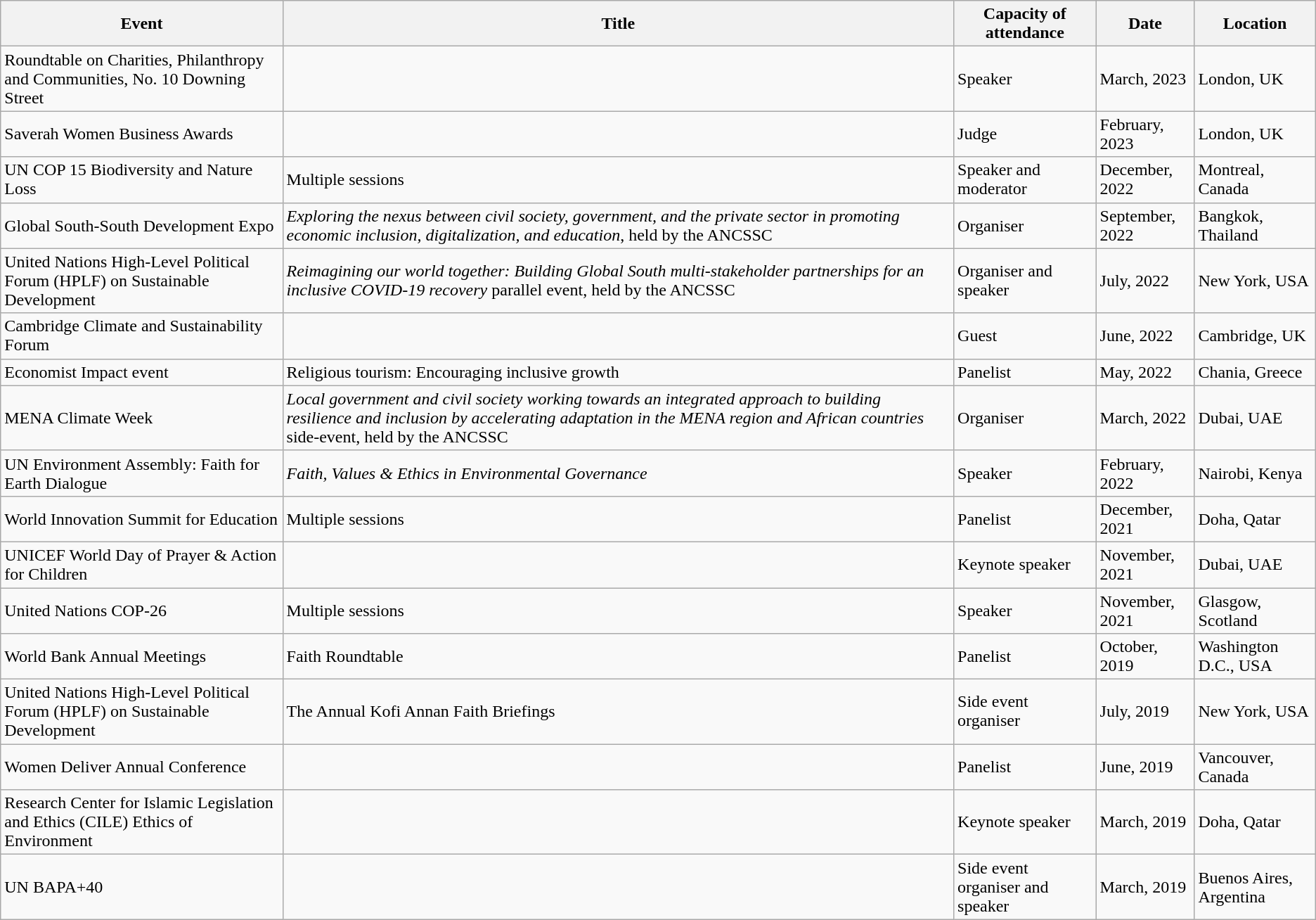<table class="wikitable">
<tr>
<th>Event</th>
<th>Title</th>
<th>Capacity of attendance</th>
<th>Date</th>
<th>Location</th>
</tr>
<tr>
<td>Roundtable on Charities, Philanthropy and Communities, No. 10 Downing Street</td>
<td></td>
<td>Speaker</td>
<td>March, 2023</td>
<td>London, UK</td>
</tr>
<tr>
<td>Saverah Women Business Awards</td>
<td></td>
<td>Judge</td>
<td>February, 2023</td>
<td>London, UK</td>
</tr>
<tr>
<td>UN COP 15 Biodiversity and Nature Loss</td>
<td>Multiple sessions</td>
<td>Speaker and moderator</td>
<td>December, 2022</td>
<td>Montreal, Canada</td>
</tr>
<tr>
<td>Global South-South Development Expo</td>
<td><em>Exploring the nexus between civil society, government, and the private sector in promoting economic inclusion, digitalization, and education</em>, held by the ANCSSC</td>
<td>Organiser</td>
<td>September, 2022</td>
<td>Bangkok, Thailand</td>
</tr>
<tr>
<td>United Nations High-Level Political Forum (HPLF) on Sustainable Development</td>
<td><em>Reimagining our world together: Building Global South multi-stakeholder partnerships for an inclusive COVID-19 recovery</em> parallel event, held by the ANCSSC</td>
<td>Organiser and speaker</td>
<td>July, 2022</td>
<td>New York, USA</td>
</tr>
<tr>
<td>Cambridge Climate and Sustainability Forum</td>
<td></td>
<td>Guest</td>
<td>June, 2022</td>
<td>Cambridge, UK</td>
</tr>
<tr>
<td>Economist Impact event</td>
<td>Religious tourism: Encouraging inclusive growth</td>
<td>Panelist</td>
<td>May, 2022</td>
<td>Chania, Greece</td>
</tr>
<tr>
<td>MENA Climate Week</td>
<td><em>Local government and civil society working towards an integrated approach to building resilience and inclusion by accelerating adaptation in the MENA region and African countries</em> side-event, held by the ANCSSC</td>
<td>Organiser</td>
<td>March, 2022</td>
<td>Dubai, UAE</td>
</tr>
<tr>
<td>UN Environment Assembly: Faith for Earth Dialogue</td>
<td><em>Faith, Values & Ethics in Environmental Governance</em></td>
<td>Speaker</td>
<td>February, 2022</td>
<td>Nairobi, Kenya</td>
</tr>
<tr>
<td>World Innovation Summit for Education</td>
<td>Multiple sessions</td>
<td>Panelist</td>
<td>December, 2021</td>
<td>Doha, Qatar</td>
</tr>
<tr>
<td>UNICEF World Day of Prayer & Action for Children</td>
<td></td>
<td>Keynote speaker</td>
<td>November, 2021</td>
<td>Dubai, UAE</td>
</tr>
<tr>
<td>United Nations COP-26</td>
<td>Multiple sessions</td>
<td>Speaker</td>
<td>November, 2021</td>
<td>Glasgow, Scotland</td>
</tr>
<tr>
<td>World Bank Annual Meetings</td>
<td>Faith Roundtable</td>
<td>Panelist</td>
<td>October, 2019</td>
<td>Washington D.C., USA</td>
</tr>
<tr>
<td>United Nations High-Level Political Forum (HPLF) on Sustainable Development</td>
<td>The Annual Kofi Annan Faith Briefings</td>
<td>Side event organiser</td>
<td>July, 2019</td>
<td>New York, USA</td>
</tr>
<tr>
<td>Women Deliver Annual Conference</td>
<td></td>
<td>Panelist</td>
<td>June, 2019</td>
<td>Vancouver, Canada</td>
</tr>
<tr>
<td>Research Center for Islamic Legislation and Ethics (CILE) Ethics of Environment</td>
<td></td>
<td>Keynote speaker</td>
<td>March, 2019</td>
<td>Doha, Qatar</td>
</tr>
<tr>
<td>UN BAPA+40</td>
<td></td>
<td>Side event organiser and speaker</td>
<td>March, 2019</td>
<td>Buenos Aires, Argentina</td>
</tr>
</table>
